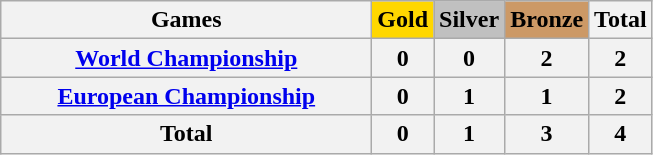<table class="wikitable sortable plainrowheaders" border="1" style="text-align:center;">
<tr>
<th scope="col" style="width:15em;">Games</th>
<th scope="col" style="background-color:gold; font-weight:bold;">Gold</th>
<th scope="col" style="background-color:silver; font-weight:bold;">Silver</th>
<th scope="col" style="background-color:#cc9966; font-weight:bold;">Bronze</th>
<th scope="col">Total</th>
</tr>
<tr>
<th align="center"><a href='#'>World Championship</a></th>
<th>0</th>
<th>0</th>
<th>2</th>
<th><strong>2</strong></th>
</tr>
<tr>
<th align="center"><a href='#'>European Championship</a></th>
<th>0</th>
<th>1</th>
<th>1</th>
<th><strong>2</strong></th>
</tr>
<tr>
<th align="center">Total</th>
<th>0</th>
<th>1</th>
<th>3</th>
<th><strong>4</strong></th>
</tr>
</table>
